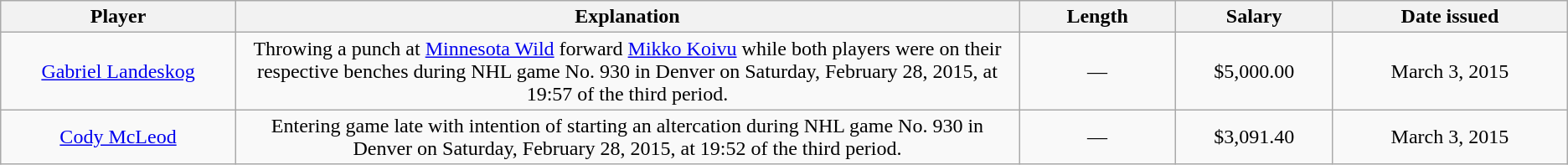<table class="wikitable" style="text-align:center;">
<tr>
<th style="width:15%;">Player</th>
<th style="width:50%;">Explanation</th>
<th style="width:10%;">Length</th>
<th style="width:10%;">Salary</th>
<th style="width:15%;">Date issued</th>
</tr>
<tr>
<td><a href='#'>Gabriel Landeskog</a></td>
<td>Throwing a punch at <a href='#'>Minnesota Wild</a> forward <a href='#'>Mikko Koivu</a> while both players were on their respective benches during NHL game No. 930 in Denver on Saturday, February 28, 2015, at 19:57 of the third period.</td>
<td>—</td>
<td>$5,000.00</td>
<td>March 3, 2015</td>
</tr>
<tr>
<td><a href='#'>Cody McLeod</a></td>
<td>Entering game late with intention of starting an altercation during NHL game No. 930 in Denver on Saturday, February 28, 2015, at 19:52 of the third period.</td>
<td>—</td>
<td>$3,091.40</td>
<td>March 3, 2015</td>
</tr>
</table>
